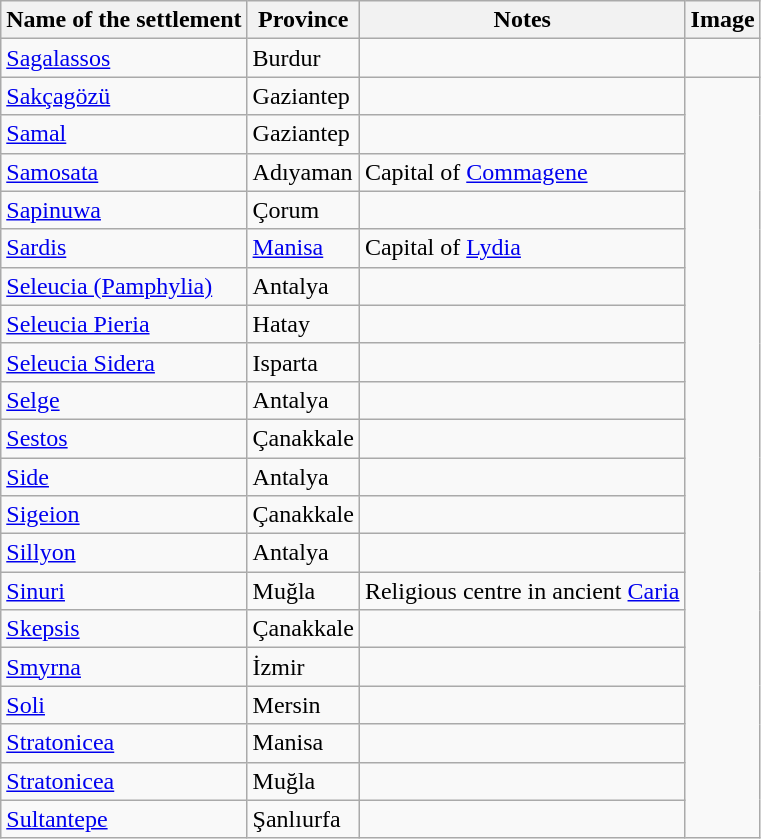<table class="sortable wikitable">
<tr>
<th>Name of the settlement</th>
<th>Province</th>
<th>Notes</th>
<th>Image</th>
</tr>
<tr>
<td><a href='#'>Sagalassos</a></td>
<td>Burdur</td>
<td></td>
<td></td>
</tr>
<tr>
<td><a href='#'>Sakçagözü</a></td>
<td>Gaziantep</td>
<td></td>
</tr>
<tr>
<td><a href='#'>Samal</a></td>
<td>Gaziantep</td>
<td></td>
</tr>
<tr>
<td><a href='#'>Samosata</a></td>
<td>Adıyaman</td>
<td>Capital of <a href='#'>Commagene</a></td>
</tr>
<tr>
<td><a href='#'>Sapinuwa</a></td>
<td>Çorum</td>
<td></td>
</tr>
<tr>
<td><a href='#'>Sardis</a></td>
<td><a href='#'>Manisa</a></td>
<td>Capital of <a href='#'>Lydia</a></td>
</tr>
<tr>
<td><a href='#'>Seleucia (Pamphylia)</a></td>
<td>Antalya</td>
<td></td>
</tr>
<tr>
<td><a href='#'>Seleucia Pieria</a></td>
<td>Hatay</td>
<td></td>
</tr>
<tr>
<td><a href='#'>Seleucia Sidera</a></td>
<td>Isparta</td>
<td></td>
</tr>
<tr>
<td><a href='#'>Selge</a></td>
<td>Antalya</td>
<td></td>
</tr>
<tr>
<td><a href='#'>Sestos</a></td>
<td>Çanakkale</td>
<td></td>
</tr>
<tr>
<td><a href='#'>Side</a></td>
<td>Antalya</td>
<td></td>
</tr>
<tr>
<td><a href='#'>Sigeion</a></td>
<td>Çanakkale</td>
<td></td>
</tr>
<tr>
<td><a href='#'>Sillyon</a></td>
<td>Antalya</td>
<td></td>
</tr>
<tr>
<td><a href='#'>Sinuri</a></td>
<td>Muğla</td>
<td>Religious centre in ancient <a href='#'>Caria</a></td>
</tr>
<tr>
<td><a href='#'>Skepsis</a></td>
<td>Çanakkale</td>
<td></td>
</tr>
<tr>
<td><a href='#'>Smyrna</a></td>
<td>İzmir</td>
<td></td>
</tr>
<tr>
<td><a href='#'>Soli</a></td>
<td>Mersin</td>
<td></td>
</tr>
<tr>
<td><a href='#'>Stratonicea</a></td>
<td>Manisa</td>
<td></td>
</tr>
<tr>
<td><a href='#'>Stratonicea</a></td>
<td>Muğla</td>
<td></td>
</tr>
<tr>
<td><a href='#'>Sultantepe</a></td>
<td>Şanlıurfa</td>
<td></td>
</tr>
</table>
